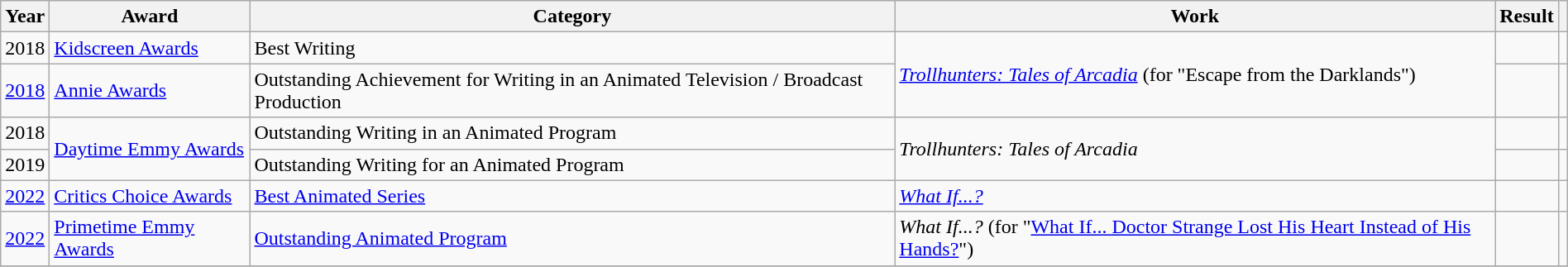<table class="wikitable plainrowheaders sortable" style="margin-right: 0;">
<tr>
<th scope="col">Year</th>
<th scope="col">Award</th>
<th scope="col">Category</th>
<th scope="col">Work</th>
<th scope="col">Result</th>
<th scope="col" class="unsortable"></th>
</tr>
<tr>
<td>2018</td>
<td><a href='#'>Kidscreen Awards</a></td>
<td>Best Writing</td>
<td rowspan="2"><em><a href='#'>Trollhunters: Tales of Arcadia</a></em> (for "Escape from the Darklands")</td>
<td></td>
<td></td>
</tr>
<tr>
<td><a href='#'>2018</a></td>
<td><a href='#'>Annie Awards</a></td>
<td>Outstanding Achievement for Writing in an Animated Television / Broadcast Production</td>
<td></td>
<td></td>
</tr>
<tr>
<td>2018</td>
<td rowspan="2"><a href='#'>Daytime Emmy Awards</a></td>
<td>Outstanding Writing in an Animated Program</td>
<td rowspan="2"><em>Trollhunters: Tales of Arcadia</em></td>
<td></td>
<td></td>
</tr>
<tr>
<td>2019</td>
<td>Outstanding Writing for an Animated Program</td>
<td></td>
<td></td>
</tr>
<tr>
<td><a href='#'>2022</a></td>
<td><a href='#'>Critics Choice Awards</a></td>
<td><a href='#'>Best Animated Series</a></td>
<td><em><a href='#'>What If...?</a></em></td>
<td></td>
<td></td>
</tr>
<tr>
<td><a href='#'>2022</a></td>
<td><a href='#'>Primetime Emmy Awards</a></td>
<td><a href='#'>Outstanding Animated Program</a></td>
<td><em>What If...?</em> (for "<a href='#'>What If... Doctor Strange Lost His Heart Instead of His Hands?</a>")</td>
<td></td>
<td></td>
</tr>
<tr>
</tr>
</table>
